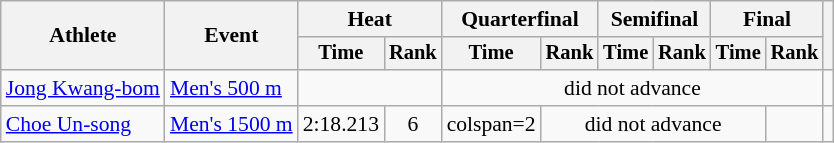<table class="wikitable" style="font-size:90%">
<tr>
<th rowspan=2>Athlete</th>
<th rowspan=2>Event</th>
<th colspan=2>Heat</th>
<th colspan=2>Quarterfinal</th>
<th colspan=2>Semifinal</th>
<th colspan=2>Final</th>
<th rowspan=2></th>
</tr>
<tr style="font-size:95%">
<th>Time</th>
<th>Rank</th>
<th>Time</th>
<th>Rank</th>
<th>Time</th>
<th>Rank</th>
<th>Time</th>
<th>Rank</th>
</tr>
<tr align=center>
<td align=left><a href='#'>Jong Kwang-bom</a></td>
<td align=left><a href='#'>Men's 500 m</a></td>
<td colspan=2></td>
<td colspan=6>did not advance</td>
<td></td>
</tr>
<tr align=center>
<td align=left><a href='#'>Choe Un-song</a></td>
<td align=left><a href='#'>Men's 1500 m</a></td>
<td>2:18.213</td>
<td>6</td>
<td>colspan=2 </td>
<td colspan=4>did not advance</td>
<td></td>
</tr>
</table>
